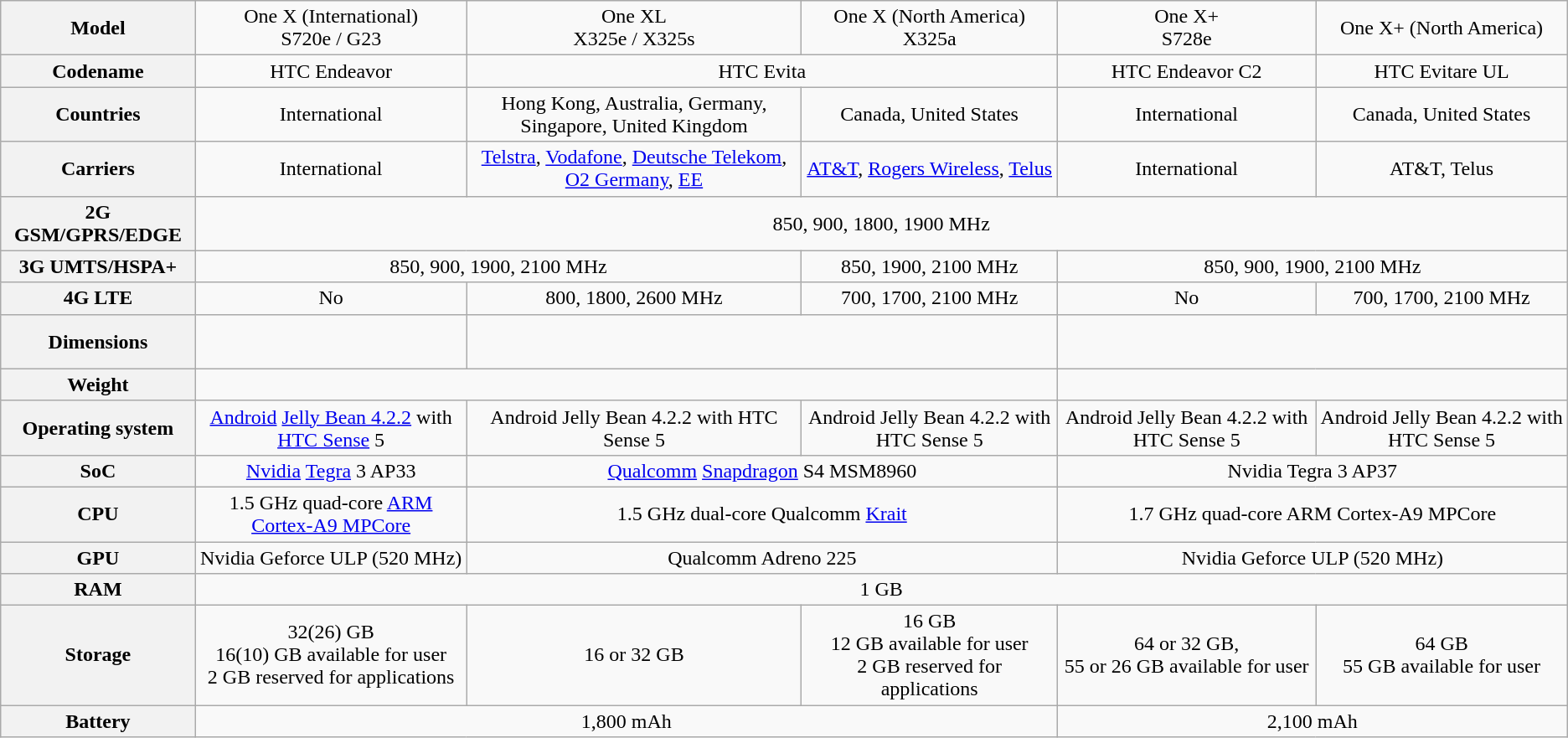<table class="wikitable">
<tr>
<th>Model</th>
<td style="text-align:center;">One X (International)<br>S720e / G23</td>
<td style="text-align:center;">One XL<br>X325e / X325s</td>
<td style="text-align:center;">One X (North America)<br>X325a</td>
<td style="text-align:center;">One X+<br>S728e</td>
<td style="text-align:center;">One X+ (North America)</td>
</tr>
<tr>
<th>Codename</th>
<td style="text-align:center;">HTC Endeavor</td>
<td colspan="2" style="text-align:center;">HTC Evita</td>
<td style="text-align:center;">HTC Endeavor C2</td>
<td style="text-align:center;">HTC Evitare UL</td>
</tr>
<tr>
<th>Countries</th>
<td style="text-align:center;">International</td>
<td style="text-align:center;">Hong Kong, Australia, Germany, Singapore, United Kingdom</td>
<td style="text-align:center;">Canada, United States</td>
<td style="text-align:center;">International</td>
<td style="text-align:center;">Canada, United States</td>
</tr>
<tr>
<th>Carriers</th>
<td style="text-align:center;">International</td>
<td style="text-align:center;"><a href='#'>Telstra</a>, <a href='#'>Vodafone</a>, <a href='#'>Deutsche Telekom</a>, <a href='#'>O2 Germany</a>, <a href='#'>EE</a></td>
<td style="text-align:center;"><a href='#'>AT&T</a>, <a href='#'>Rogers Wireless</a>, <a href='#'>Telus</a></td>
<td style="text-align:center;">International</td>
<td style="text-align:center;">AT&T, Telus</td>
</tr>
<tr>
<th>2G GSM/GPRS/EDGE</th>
<td colspan="5" style="text-align:center;">850, 900, 1800, 1900 MHz</td>
</tr>
<tr>
<th>3G UMTS/HSPA+</th>
<td colspan="2" style="text-align:center;">850, 900, 1900, 2100 MHz</td>
<td style="text-align:center;">850, 1900, 2100 MHz</td>
<td colspan="2" style="text-align:center;">850, 900, 1900, 2100 MHz</td>
</tr>
<tr>
<th>4G LTE</th>
<td style="text-align:center;">No</td>
<td style="text-align:center;">800, 1800, 2600 MHz</td>
<td style="text-align:center;">700, 1700, 2100 MHz</td>
<td style="text-align:center;">No</td>
<td style="text-align:center;">700, 1700, 2100 MHz</td>
</tr>
<tr>
<th>Dimensions</th>
<td style="text-align:center;"><br><br></td>
<td colspan="2" style="text-align:center;"><br><br></td>
<td colspan="2" style="text-align:center;"><br><br></td>
</tr>
<tr>
<th>Weight</th>
<td colspan="3" style="text-align:center;"></td>
<td colspan="2" style="text-align:center;"></td>
</tr>
<tr>
<th>Operating system</th>
<td colspan="1" style="text-align:center;"><a href='#'>Android</a> <a href='#'>Jelly Bean 4.2.2</a> with <a href='#'>HTC Sense</a> 5</td>
<td colspan="1" style="text-align:center;">Android Jelly Bean 4.2.2 with HTC Sense 5</td>
<td colspan="1" style="text-align:center;">Android Jelly Bean 4.2.2 with HTC Sense 5</td>
<td colspan="1" style="text-align:center;">Android Jelly Bean 4.2.2 with HTC Sense 5</td>
<td colspan="1" style="text-align:center;">Android Jelly Bean 4.2.2 with HTC Sense 5</td>
</tr>
<tr>
<th>SoC</th>
<td style="text-align:center;"><a href='#'>Nvidia</a> <a href='#'>Tegra</a> 3 AP33</td>
<td colspan="2" style="text-align:center;"><a href='#'>Qualcomm</a> <a href='#'>Snapdragon</a> S4 MSM8960</td>
<td colspan="2" style="text-align:center;">Nvidia Tegra 3 AP37</td>
</tr>
<tr>
<th>CPU</th>
<td style="text-align:center;">1.5 GHz quad-core <a href='#'>ARM Cortex-A9 MPCore</a></td>
<td colspan="2" style="text-align:center;">1.5 GHz dual-core Qualcomm <a href='#'>Krait</a></td>
<td colspan="2" style="text-align:center;">1.7 GHz quad-core ARM Cortex-A9 MPCore</td>
</tr>
<tr>
<th>GPU</th>
<td style="text-align:center;">Nvidia Geforce ULP (520 MHz)</td>
<td colspan="2" style="text-align:center;">Qualcomm Adreno 225</td>
<td colspan="2" style="text-align:center;">Nvidia Geforce ULP (520 MHz)</td>
</tr>
<tr>
<th>RAM</th>
<td colspan="5" style="text-align:center;">1 GB</td>
</tr>
<tr>
<th>Storage</th>
<td style="text-align:center;">32(26) GB<br>16(10) GB available for user<br>2 GB reserved for applications</td>
<td style="text-align:center;">16 or 32 GB</td>
<td style="text-align:center;">16 GB<br>12 GB available for user<br>2 GB reserved for applications</td>
<td style="text-align:center;">64 or 32 GB, <br>55 or 26 GB available for user</td>
<td style="text-align:center;">64 GB<br>55 GB available for user</td>
</tr>
<tr>
<th>Battery</th>
<td colspan="3" style="text-align:center;">1,800 mAh</td>
<td colspan="2" style="text-align:center;">2,100 mAh</td>
</tr>
</table>
